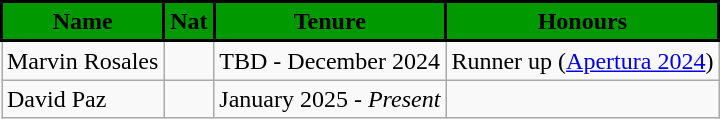<table class="wikitable sortable">
<tr>
<th style="background:#009900; color:#000000; border:2px solid #000000;" scope="col">Name</th>
<th style="background:#009900; color:#000000; border:2px solid #000000;" scope="col">Nat</th>
<th style="background:#009900; color:#000000; border:2px solid #000000;" scope="col">Tenure</th>
<th style="background:#009900; color:#000000; border:2px solid #000000;" scope="col">Honours</th>
</tr>
<tr>
<td>Marvin Rosales</td>
<td></td>
<td>TBD - December 2024</td>
<td>Runner up (<a href='#'>Apertura 2024</a>)</td>
</tr>
<tr>
<td>David Paz</td>
<td></td>
<td>January 2025 - <em>Present</em></td>
</tr>
</table>
